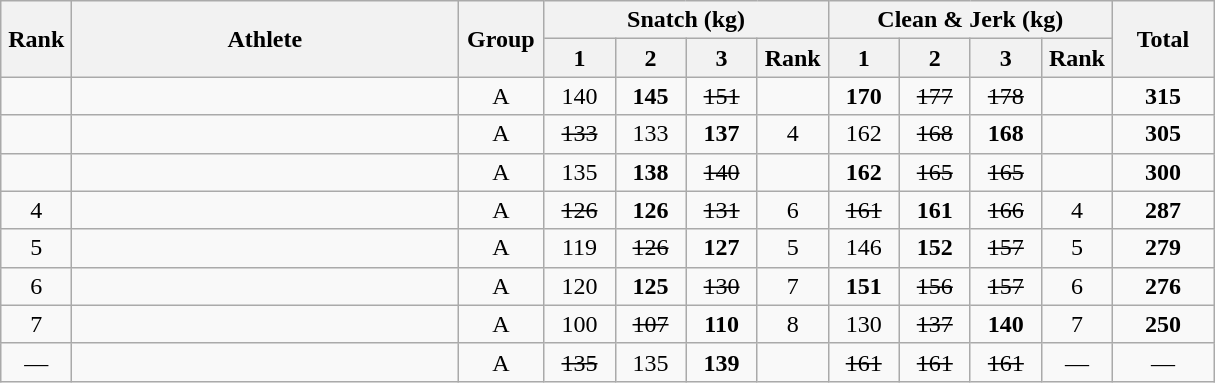<table class = "wikitable" style="text-align:center;">
<tr>
<th rowspan=2 width=40>Rank</th>
<th rowspan=2 width=250>Athlete</th>
<th rowspan=2 width=50>Group</th>
<th colspan=4>Snatch (kg)</th>
<th colspan=4>Clean & Jerk (kg)</th>
<th rowspan=2 width=60>Total</th>
</tr>
<tr>
<th width=40>1</th>
<th width=40>2</th>
<th width=40>3</th>
<th width=40>Rank</th>
<th width=40>1</th>
<th width=40>2</th>
<th width=40>3</th>
<th width=40>Rank</th>
</tr>
<tr>
<td></td>
<td align=left></td>
<td>A</td>
<td>140</td>
<td><strong>145</strong></td>
<td><s>151</s></td>
<td></td>
<td><strong>170</strong></td>
<td><s>177</s></td>
<td><s>178</s></td>
<td></td>
<td><strong>315</strong></td>
</tr>
<tr>
<td></td>
<td align=left></td>
<td>A</td>
<td><s>133</s></td>
<td>133</td>
<td><strong>137</strong></td>
<td>4</td>
<td>162</td>
<td><s>168</s></td>
<td><strong>168</strong></td>
<td></td>
<td><strong>305</strong></td>
</tr>
<tr>
<td></td>
<td align=left></td>
<td>A</td>
<td>135</td>
<td><strong>138</strong></td>
<td><s>140</s></td>
<td></td>
<td><strong>162</strong></td>
<td><s>165</s></td>
<td><s>165</s></td>
<td></td>
<td><strong>300</strong></td>
</tr>
<tr>
<td>4</td>
<td align=left></td>
<td>A</td>
<td><s>126</s></td>
<td><strong>126</strong></td>
<td><s>131</s></td>
<td>6</td>
<td><s>161</s></td>
<td><strong>161</strong></td>
<td><s>166</s></td>
<td>4</td>
<td><strong>287</strong></td>
</tr>
<tr>
<td>5</td>
<td align=left></td>
<td>A</td>
<td>119</td>
<td><s>126</s></td>
<td><strong>127</strong></td>
<td>5</td>
<td>146</td>
<td><strong>152</strong></td>
<td><s>157</s></td>
<td>5</td>
<td><strong>279</strong></td>
</tr>
<tr>
<td>6</td>
<td align=left></td>
<td>A</td>
<td>120</td>
<td><strong>125</strong></td>
<td><s>130</s></td>
<td>7</td>
<td><strong>151</strong></td>
<td><s>156</s></td>
<td><s>157</s></td>
<td>6</td>
<td><strong>276</strong></td>
</tr>
<tr>
<td>7</td>
<td align=left></td>
<td>A</td>
<td>100</td>
<td><s>107</s></td>
<td><strong>110</strong></td>
<td>8</td>
<td>130</td>
<td><s>137</s></td>
<td><strong>140</strong></td>
<td>7</td>
<td><strong>250</strong></td>
</tr>
<tr>
<td>—</td>
<td align=left></td>
<td>A</td>
<td><s>135</s></td>
<td>135</td>
<td><strong>139</strong></td>
<td></td>
<td><s>161</s></td>
<td><s>161</s></td>
<td><s>161</s></td>
<td>—</td>
<td>—</td>
</tr>
</table>
